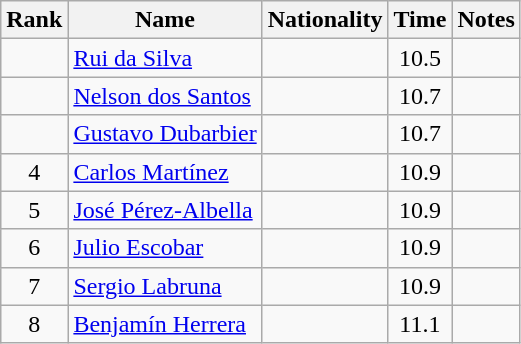<table class="wikitable sortable" style="text-align:center">
<tr>
<th>Rank</th>
<th>Name</th>
<th>Nationality</th>
<th>Time</th>
<th>Notes</th>
</tr>
<tr>
<td></td>
<td align=left><a href='#'>Rui da Silva</a></td>
<td align=left></td>
<td>10.5</td>
<td></td>
</tr>
<tr>
<td></td>
<td align=left><a href='#'>Nelson dos Santos</a></td>
<td align=left></td>
<td>10.7</td>
<td></td>
</tr>
<tr>
<td></td>
<td align=left><a href='#'>Gustavo Dubarbier</a></td>
<td align=left></td>
<td>10.7</td>
<td></td>
</tr>
<tr>
<td>4</td>
<td align=left><a href='#'>Carlos Martínez</a></td>
<td align=left></td>
<td>10.9</td>
<td></td>
</tr>
<tr>
<td>5</td>
<td align=left><a href='#'>José Pérez-Albella</a></td>
<td align=left></td>
<td>10.9</td>
<td></td>
</tr>
<tr>
<td>6</td>
<td align=left><a href='#'>Julio Escobar</a></td>
<td align=left></td>
<td>10.9</td>
<td></td>
</tr>
<tr>
<td>7</td>
<td align=left><a href='#'>Sergio Labruna</a></td>
<td align=left></td>
<td>10.9</td>
<td></td>
</tr>
<tr>
<td>8</td>
<td align=left><a href='#'>Benjamín Herrera</a></td>
<td align=left></td>
<td>11.1</td>
<td></td>
</tr>
</table>
